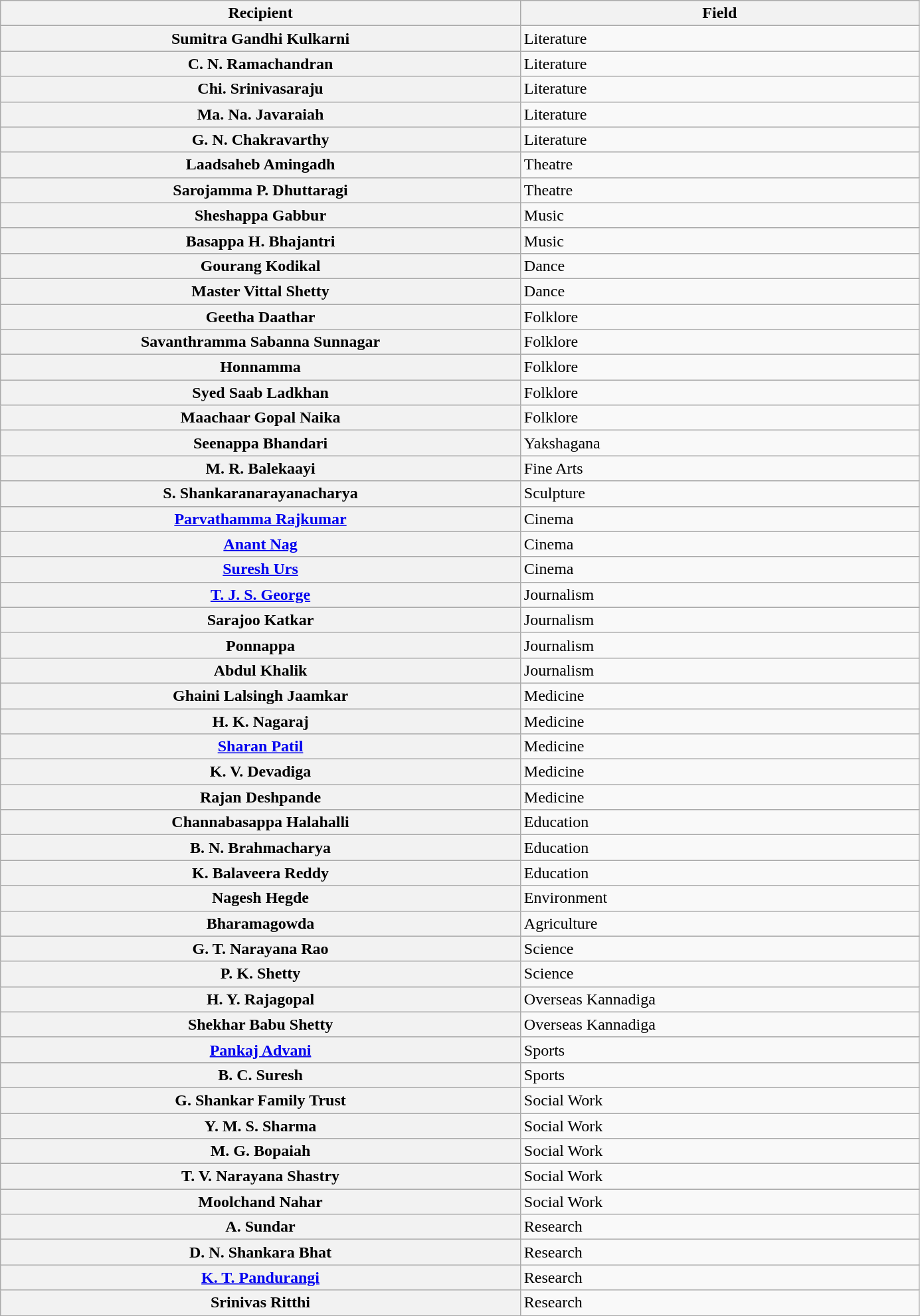<table class="wikitable plainrowheaders sortable" style="width:73%">
<tr>
<th scope="col" style="width:30%">Recipient</th>
<th scope="col" style="width:23%">Field</th>
</tr>
<tr>
<th scope="row">Sumitra Gandhi Kulkarni</th>
<td>Literature</td>
</tr>
<tr>
<th scope="row">C. N. Ramachandran</th>
<td>Literature</td>
</tr>
<tr>
<th scope="row">Chi. Srinivasaraju</th>
<td>Literature</td>
</tr>
<tr>
<th scope="row">Ma. Na. Javaraiah</th>
<td>Literature</td>
</tr>
<tr>
<th scope="row">G. N. Chakravarthy</th>
<td>Literature</td>
</tr>
<tr>
<th scope="row">Laadsaheb Amingadh</th>
<td>Theatre</td>
</tr>
<tr>
<th scope="row">Sarojamma P. Dhuttaragi</th>
<td>Theatre</td>
</tr>
<tr>
<th scope="row">Sheshappa Gabbur</th>
<td>Music</td>
</tr>
<tr>
<th scope="row">Basappa H. Bhajantri</th>
<td>Music</td>
</tr>
<tr>
<th scope="row">Gourang Kodikal</th>
<td>Dance</td>
</tr>
<tr>
<th scope="row">Master Vittal Shetty</th>
<td>Dance</td>
</tr>
<tr>
<th scope="row">Geetha Daathar</th>
<td>Folklore</td>
</tr>
<tr>
<th scope="row">Savanthramma Sabanna Sunnagar</th>
<td>Folklore</td>
</tr>
<tr>
<th scope="row">Honnamma</th>
<td>Folklore</td>
</tr>
<tr>
<th scope="row">Syed Saab Ladkhan</th>
<td>Folklore</td>
</tr>
<tr>
<th scope="row">Maachaar Gopal Naika</th>
<td>Folklore</td>
</tr>
<tr>
<th scope="row">Seenappa Bhandari</th>
<td>Yakshagana</td>
</tr>
<tr>
<th scope="row">M. R. Balekaayi</th>
<td>Fine Arts</td>
</tr>
<tr>
<th scope="row">S. Shankaranarayanacharya</th>
<td>Sculpture</td>
</tr>
<tr>
<th scope="row"><a href='#'>Parvathamma Rajkumar</a></th>
<td>Cinema</td>
</tr>
<tr>
<th scope="row"><a href='#'>Anant Nag</a></th>
<td>Cinema</td>
</tr>
<tr>
<th scope="row"><a href='#'>Suresh Urs</a></th>
<td>Cinema</td>
</tr>
<tr>
<th scope="row"><a href='#'>T. J. S. George</a></th>
<td>Journalism</td>
</tr>
<tr>
<th scope="row">Sarajoo Katkar</th>
<td>Journalism</td>
</tr>
<tr>
<th scope="row">Ponnappa</th>
<td>Journalism</td>
</tr>
<tr>
<th scope="row">Abdul Khalik</th>
<td>Journalism</td>
</tr>
<tr>
<th scope="row">Ghaini Lalsingh Jaamkar</th>
<td>Medicine</td>
</tr>
<tr>
<th scope="row">H. K. Nagaraj</th>
<td>Medicine</td>
</tr>
<tr>
<th scope="row"><a href='#'>Sharan Patil</a></th>
<td>Medicine</td>
</tr>
<tr>
<th scope="row">K. V. Devadiga</th>
<td>Medicine</td>
</tr>
<tr>
<th scope="row">Rajan Deshpande</th>
<td>Medicine</td>
</tr>
<tr>
<th scope="row">Channabasappa Halahalli</th>
<td>Education</td>
</tr>
<tr>
<th scope="row">B. N. Brahmacharya</th>
<td>Education</td>
</tr>
<tr>
<th scope="row">K. Balaveera Reddy</th>
<td>Education</td>
</tr>
<tr>
<th scope="row">Nagesh Hegde</th>
<td>Environment</td>
</tr>
<tr>
<th scope="row">Bharamagowda</th>
<td>Agriculture</td>
</tr>
<tr>
<th scope="row">G. T. Narayana Rao</th>
<td>Science</td>
</tr>
<tr>
<th scope="row">P. K. Shetty</th>
<td>Science</td>
</tr>
<tr>
<th scope="row">H. Y. Rajagopal</th>
<td>Overseas Kannadiga</td>
</tr>
<tr>
<th scope="row">Shekhar Babu Shetty</th>
<td>Overseas Kannadiga</td>
</tr>
<tr>
<th scope="row"><a href='#'>Pankaj Advani</a></th>
<td>Sports</td>
</tr>
<tr>
<th scope="row">B. C. Suresh</th>
<td>Sports</td>
</tr>
<tr>
<th scope="row">G. Shankar Family Trust</th>
<td>Social Work</td>
</tr>
<tr>
<th scope="row">Y. M. S. Sharma</th>
<td>Social Work</td>
</tr>
<tr>
<th scope="row">M. G. Bopaiah</th>
<td>Social Work</td>
</tr>
<tr>
<th scope="row">T. V. Narayana Shastry</th>
<td>Social Work</td>
</tr>
<tr>
<th scope="row">Moolchand Nahar</th>
<td>Social Work</td>
</tr>
<tr>
<th scope="row">A. Sundar</th>
<td>Research</td>
</tr>
<tr>
<th scope="row">D. N. Shankara Bhat</th>
<td>Research</td>
</tr>
<tr>
<th scope="row"><a href='#'>K. T. Pandurangi</a></th>
<td>Research</td>
</tr>
<tr>
<th scope="row">Srinivas Ritthi</th>
<td>Research</td>
</tr>
<tr>
</tr>
</table>
